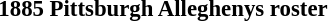<table class="toccolours" width=75% style="font-size: 95%;">
<tr align=center>
<th colspan="4">1885 Pittsburgh Alleghenys roster</th>
</tr>
<tr>
<td valign=top><br>




</td>
<td valign=top width=25%><br>








</td>
<td valign=top width=25%><br>

</td>
<td valign=top width=25%><br></td>
</tr>
</table>
